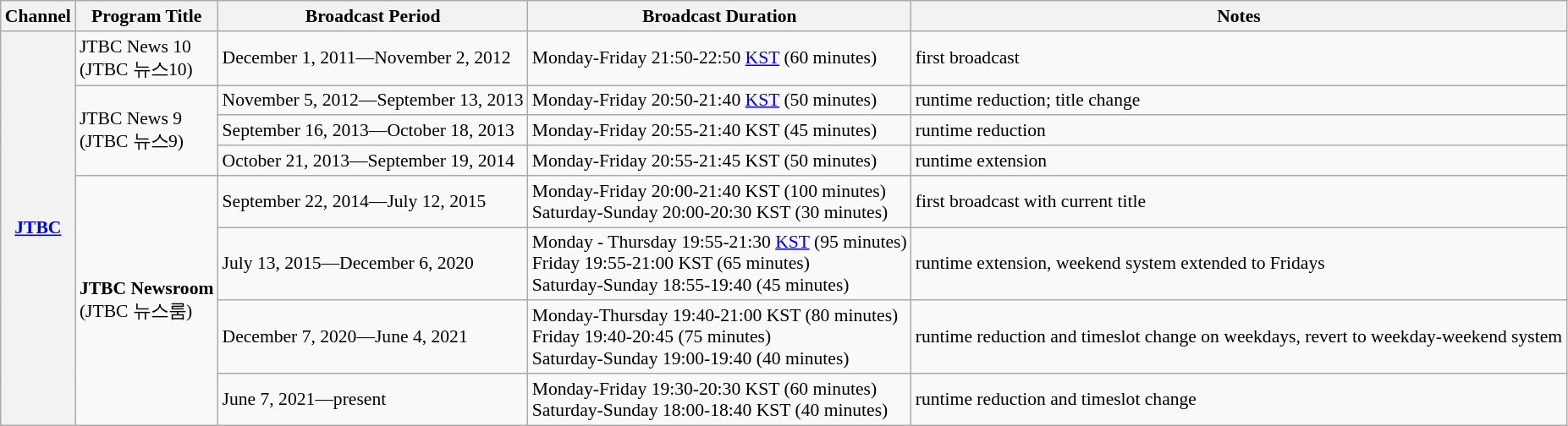<table class="wikitable" style="font-size: 90%">
<tr>
<th>Channel</th>
<th>Program Title</th>
<th>Broadcast Period</th>
<th>Broadcast Duration</th>
<th>Notes</th>
</tr>
<tr>
<th rowspan="8" style="vertial-align: center;"><a href='#'>JTBC</a></th>
<td>JTBC News 10<br>(JTBC 뉴스10)</td>
<td>December 1, 2011—November 2, 2012</td>
<td>Monday-Friday 21:50-22:50 <a href='#'>KST</a> (60 minutes)</td>
<td>first broadcast</td>
</tr>
<tr>
<td rowspan="3">JTBC News 9<br>(JTBC 뉴스9)</td>
<td>November 5, 2012—September 13, 2013</td>
<td>Monday-Friday 20:50-21:40 <a href='#'>KST</a> (50 minutes)</td>
<td>runtime reduction; title change</td>
</tr>
<tr>
<td>September 16, 2013—October 18, 2013</td>
<td>Monday-Friday 20:55-21:40 KST (45 minutes)</td>
<td>runtime reduction</td>
</tr>
<tr>
<td>October 21, 2013—September 19, 2014</td>
<td>Monday-Friday 20:55-21:45 KST (50 minutes)</td>
<td>runtime extension</td>
</tr>
<tr>
<td rowspan="4"><strong>JTBC Newsroom</strong><br>(JTBC 뉴스룸)</td>
<td>September 22, 2014—July 12, 2015</td>
<td>Monday-Friday 20:00-21:40 KST (100 minutes)<br>Saturday-Sunday 20:00-20:30 KST (30 minutes)</td>
<td>first broadcast with current title</td>
</tr>
<tr>
<td>July 13, 2015—December 6, 2020</td>
<td>Monday - Thursday 19:55-21:30 <a href='#'>KST</a> (95 minutes)<br>Friday 19:55-21:00 KST (65 minutes)<br>Saturday-Sunday 18:55-19:40 (45 minutes)</td>
<td>runtime extension, weekend system extended to Fridays</td>
</tr>
<tr>
<td>December 7, 2020—June 4, 2021</td>
<td>Monday-Thursday 19:40-21:00 KST (80 minutes)<br>Friday 19:40-20:45 (75 minutes)<br>Saturday-Sunday 19:00-19:40 (40 minutes)</td>
<td>runtime reduction and timeslot change on weekdays, revert to weekday-weekend system</td>
</tr>
<tr>
<td>June 7, 2021—present</td>
<td>Monday-Friday 19:30-20:30 KST (60 minutes)<br>Saturday-Sunday 18:00-18:40 KST (40 minutes)</td>
<td>runtime reduction and timeslot change</td>
</tr>
</table>
